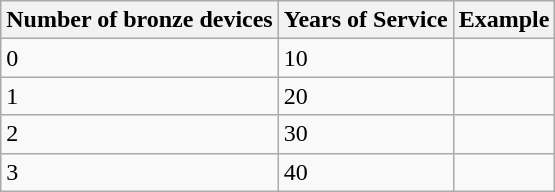<table class="wikitable">
<tr>
<th>Number of bronze devices</th>
<th>Years of Service</th>
<th>Example</th>
</tr>
<tr>
<td>0</td>
<td>10</td>
<td></td>
</tr>
<tr>
<td>1 </td>
<td>20</td>
<td><span></span></td>
</tr>
<tr>
<td>2 </td>
<td>30</td>
<td><span></span><span></span></td>
</tr>
<tr>
<td>3 </td>
<td>40</td>
<td><span></span><span></span><span></span></td>
</tr>
</table>
